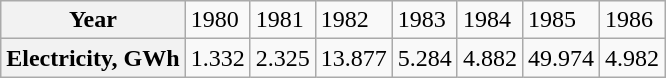<table class="wikitable">
<tr>
<th>Year</th>
<td>1980</td>
<td>1981</td>
<td>1982</td>
<td>1983</td>
<td>1984</td>
<td>1985</td>
<td>1986</td>
</tr>
<tr>
<th>Electricity, GWh</th>
<td>1.332</td>
<td>2.325</td>
<td>13.877</td>
<td>5.284</td>
<td>4.882</td>
<td>49.974</td>
<td>4.982</td>
</tr>
</table>
